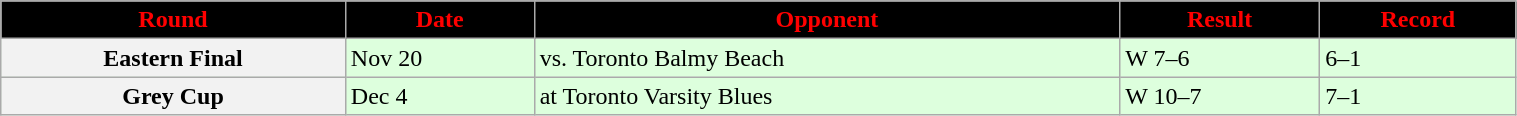<table class="wikitable" width="80%">
<tr align="center"  style="background:black;color:red;">
<td><strong>Round</strong></td>
<td><strong>Date</strong></td>
<td><strong>Opponent</strong></td>
<td><strong>Result</strong></td>
<td><strong>Record</strong></td>
</tr>
<tr style="background:#ddffdd">
<th>Eastern Final</th>
<td>Nov 20</td>
<td>vs. Toronto Balmy Beach</td>
<td>W 7–6</td>
<td>6–1</td>
</tr>
<tr style="background:#ddffdd">
<th>Grey Cup</th>
<td>Dec 4</td>
<td>at Toronto Varsity Blues</td>
<td>W 10–7</td>
<td>7–1</td>
</tr>
</table>
